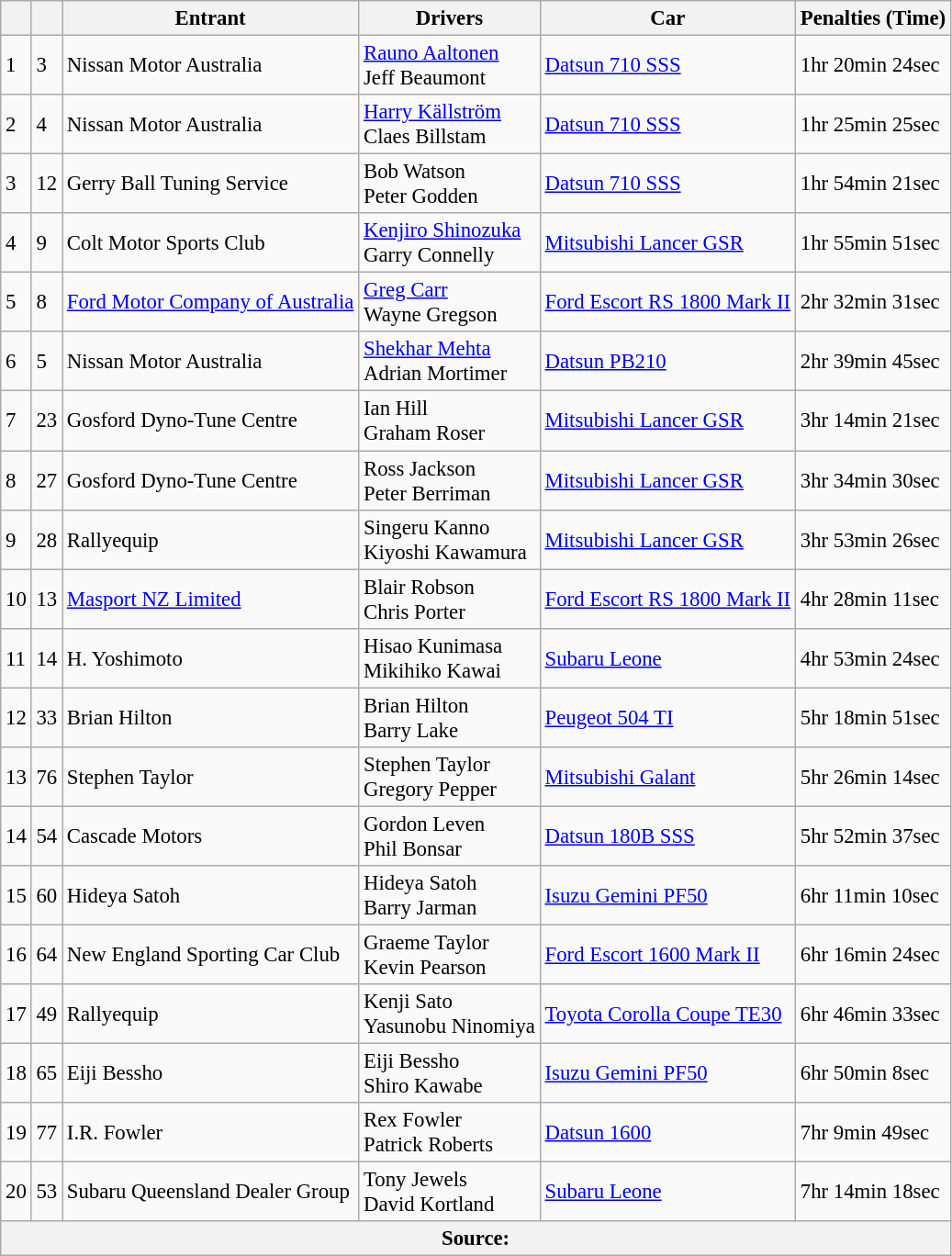<table class="wikitable" style="text-align: left; font-size: 95%;">
<tr>
<th></th>
<th></th>
<th>Entrant</th>
<th>Drivers</th>
<th>Car</th>
<th>Penalties (Time)</th>
</tr>
<tr>
<td>1</td>
<td>3</td>
<td> Nissan Motor Australia</td>
<td> <a href='#'>Rauno Aaltonen</a> <br>  Jeff Beaumont</td>
<td><a href='#'>Datsun 710 SSS</a></td>
<td>1hr 20min 24sec</td>
</tr>
<tr>
<td>2</td>
<td>4</td>
<td> Nissan Motor Australia</td>
<td> <a href='#'>Harry Källström</a> <br>  Claes Billstam</td>
<td><a href='#'>Datsun 710 SSS</a></td>
<td>1hr 25min 25sec</td>
</tr>
<tr>
<td>3</td>
<td>12</td>
<td> Gerry Ball Tuning Service</td>
<td> Bob Watson <br>  Peter Godden</td>
<td><a href='#'>Datsun 710 SSS</a></td>
<td>1hr 54min 21sec</td>
</tr>
<tr>
<td>4</td>
<td>9</td>
<td> Colt Motor Sports Club</td>
<td> <a href='#'>Kenjiro Shinozuka</a> <br>  Garry Connelly</td>
<td><a href='#'>Mitsubishi Lancer GSR</a></td>
<td>1hr 55min 51sec</td>
</tr>
<tr>
<td>5</td>
<td>8</td>
<td> <a href='#'>Ford Motor Company of Australia</a></td>
<td> <a href='#'>Greg Carr</a> <br>  Wayne Gregson</td>
<td><a href='#'>Ford Escort RS 1800 Mark II</a></td>
<td>2hr 32min 31sec</td>
</tr>
<tr>
<td>6</td>
<td>5</td>
<td> Nissan Motor Australia</td>
<td> <a href='#'>Shekhar Mehta</a> <br>  Adrian Mortimer</td>
<td><a href='#'>Datsun PB210</a></td>
<td>2hr 39min 45sec</td>
</tr>
<tr>
<td>7</td>
<td>23</td>
<td> Gosford Dyno-Tune Centre</td>
<td> Ian Hill <br>  Graham Roser</td>
<td><a href='#'>Mitsubishi Lancer GSR</a></td>
<td>3hr 14min 21sec</td>
</tr>
<tr>
<td>8</td>
<td>27</td>
<td> Gosford Dyno-Tune Centre</td>
<td> Ross Jackson <br>  Peter Berriman</td>
<td><a href='#'>Mitsubishi Lancer GSR</a></td>
<td>3hr 34min 30sec</td>
</tr>
<tr>
<td>9</td>
<td>28</td>
<td> Rallyequip</td>
<td> Singeru Kanno <br>  Kiyoshi Kawamura</td>
<td><a href='#'>Mitsubishi Lancer GSR</a></td>
<td>3hr 53min 26sec</td>
</tr>
<tr>
<td>10</td>
<td>13</td>
<td> <a href='#'>Masport NZ Limited</a></td>
<td> Blair Robson <br>  Chris Porter</td>
<td><a href='#'>Ford Escort RS 1800 Mark II</a></td>
<td>4hr 28min 11sec</td>
</tr>
<tr>
<td>11</td>
<td>14</td>
<td> H. Yoshimoto</td>
<td> Hisao Kunimasa <br>  Mikihiko Kawai</td>
<td><a href='#'>Subaru Leone</a></td>
<td>4hr 53min 24sec</td>
</tr>
<tr>
<td>12</td>
<td>33</td>
<td> Brian Hilton</td>
<td> Brian Hilton <br>  Barry Lake</td>
<td><a href='#'>Peugeot 504 TI</a></td>
<td>5hr 18min 51sec</td>
</tr>
<tr>
<td>13</td>
<td>76</td>
<td> Stephen Taylor</td>
<td> Stephen Taylor  <br>  Gregory Pepper</td>
<td><a href='#'>Mitsubishi Galant</a></td>
<td>5hr 26min 14sec</td>
</tr>
<tr>
<td>14</td>
<td>54</td>
<td> Cascade Motors</td>
<td> Gordon Leven <br>  Phil Bonsar</td>
<td><a href='#'>Datsun 180B SSS</a></td>
<td>5hr 52min 37sec</td>
</tr>
<tr>
<td>15</td>
<td>60</td>
<td> Hideya Satoh</td>
<td> Hideya Satoh <br>  Barry Jarman</td>
<td><a href='#'>Isuzu Gemini PF50</a></td>
<td>6hr 11min 10sec</td>
</tr>
<tr>
<td>16</td>
<td>64</td>
<td> New England Sporting Car Club</td>
<td> Graeme Taylor <br>  Kevin Pearson</td>
<td><a href='#'>Ford Escort 1600 Mark II</a></td>
<td>6hr 16min 24sec</td>
</tr>
<tr>
<td>17</td>
<td>49</td>
<td> Rallyequip</td>
<td> Kenji Sato <br>  Yasunobu Ninomiya</td>
<td><a href='#'>Toyota Corolla Coupe TE30</a></td>
<td>6hr 46min 33sec</td>
</tr>
<tr>
<td>18</td>
<td>65</td>
<td> Eiji Bessho</td>
<td> Eiji Bessho <br>  Shiro Kawabe</td>
<td><a href='#'>Isuzu Gemini PF50</a></td>
<td>6hr 50min 8sec</td>
</tr>
<tr>
<td>19</td>
<td>77</td>
<td> I.R. Fowler</td>
<td> Rex Fowler <br>  Patrick Roberts</td>
<td><a href='#'>Datsun 1600</a></td>
<td>7hr 9min 49sec</td>
</tr>
<tr>
<td>20</td>
<td>53</td>
<td> Subaru Queensland Dealer Group</td>
<td> Tony Jewels <br>  David Kortland</td>
<td><a href='#'>Subaru Leone</a></td>
<td>7hr 14min 18sec</td>
</tr>
<tr>
<th colspan=6>Source:</th>
</tr>
</table>
